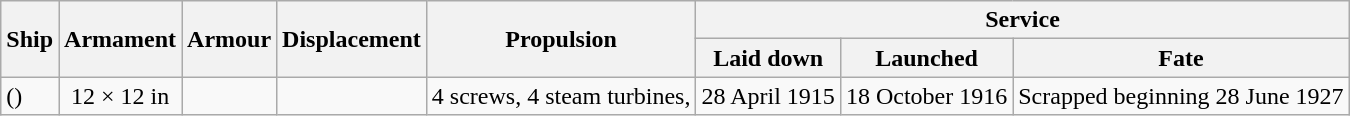<table class="wikitable">
<tr valign="center">
<th align= center rowspan=2>Ship</th>
<th align= center rowspan=2>Armament</th>
<th align= center rowspan=2>Armour</th>
<th align= center rowspan=2>Displacement</th>
<th align= center rowspan=2>Propulsion</th>
<th align= center colspan=3>Service</th>
</tr>
<tr valign="center">
<th align= center>Laid down</th>
<th align= center>Launched</th>
<th align= center>Fate</th>
</tr>
<tr valign="center">
<td align= left> ()</td>
<td align= center>12 × 12 in</td>
<td align= center></td>
<td align= center></td>
<td align= center>4 screws, 4 steam turbines, </td>
<td align= center>28 April 1915</td>
<td align= center>18 October 1916</td>
<td align= center>Scrapped beginning 28 June 1927</td>
</tr>
</table>
